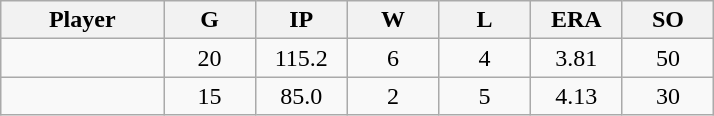<table class="wikitable sortable">
<tr>
<th bgcolor="#DDDDFF" width="16%">Player</th>
<th bgcolor="#DDDDFF" width="9%">G</th>
<th bgcolor="#DDDDFF" width="9%">IP</th>
<th bgcolor="#DDDDFF" width="9%">W</th>
<th bgcolor="#DDDDFF" width="9%">L</th>
<th bgcolor="#DDDDFF" width="9%">ERA</th>
<th bgcolor="#DDDDFF" width="9%">SO</th>
</tr>
<tr align="center">
<td></td>
<td>20</td>
<td>115.2</td>
<td>6</td>
<td>4</td>
<td>3.81</td>
<td>50</td>
</tr>
<tr align="center">
<td></td>
<td>15</td>
<td>85.0</td>
<td>2</td>
<td>5</td>
<td>4.13</td>
<td>30</td>
</tr>
</table>
